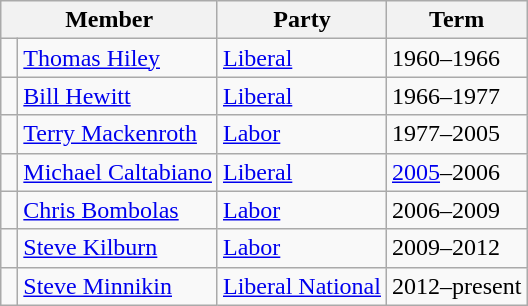<table class="wikitable">
<tr>
<th colspan="2">Member</th>
<th>Party</th>
<th>Term</th>
</tr>
<tr>
<td> </td>
<td><a href='#'>Thomas Hiley</a></td>
<td><a href='#'>Liberal</a></td>
<td>1960–1966</td>
</tr>
<tr>
<td> </td>
<td><a href='#'>Bill Hewitt</a></td>
<td><a href='#'>Liberal</a></td>
<td>1966–1977</td>
</tr>
<tr>
<td> </td>
<td><a href='#'>Terry Mackenroth</a></td>
<td><a href='#'>Labor</a></td>
<td>1977–2005</td>
</tr>
<tr>
<td> </td>
<td><a href='#'>Michael Caltabiano</a></td>
<td><a href='#'>Liberal</a></td>
<td><a href='#'>2005</a>–2006</td>
</tr>
<tr>
<td> </td>
<td><a href='#'>Chris Bombolas</a></td>
<td><a href='#'>Labor</a></td>
<td>2006–2009</td>
</tr>
<tr>
<td> </td>
<td><a href='#'>Steve Kilburn</a></td>
<td><a href='#'>Labor</a></td>
<td>2009–2012</td>
</tr>
<tr>
<td> </td>
<td><a href='#'>Steve Minnikin</a></td>
<td><a href='#'>Liberal National</a></td>
<td>2012–present</td>
</tr>
</table>
